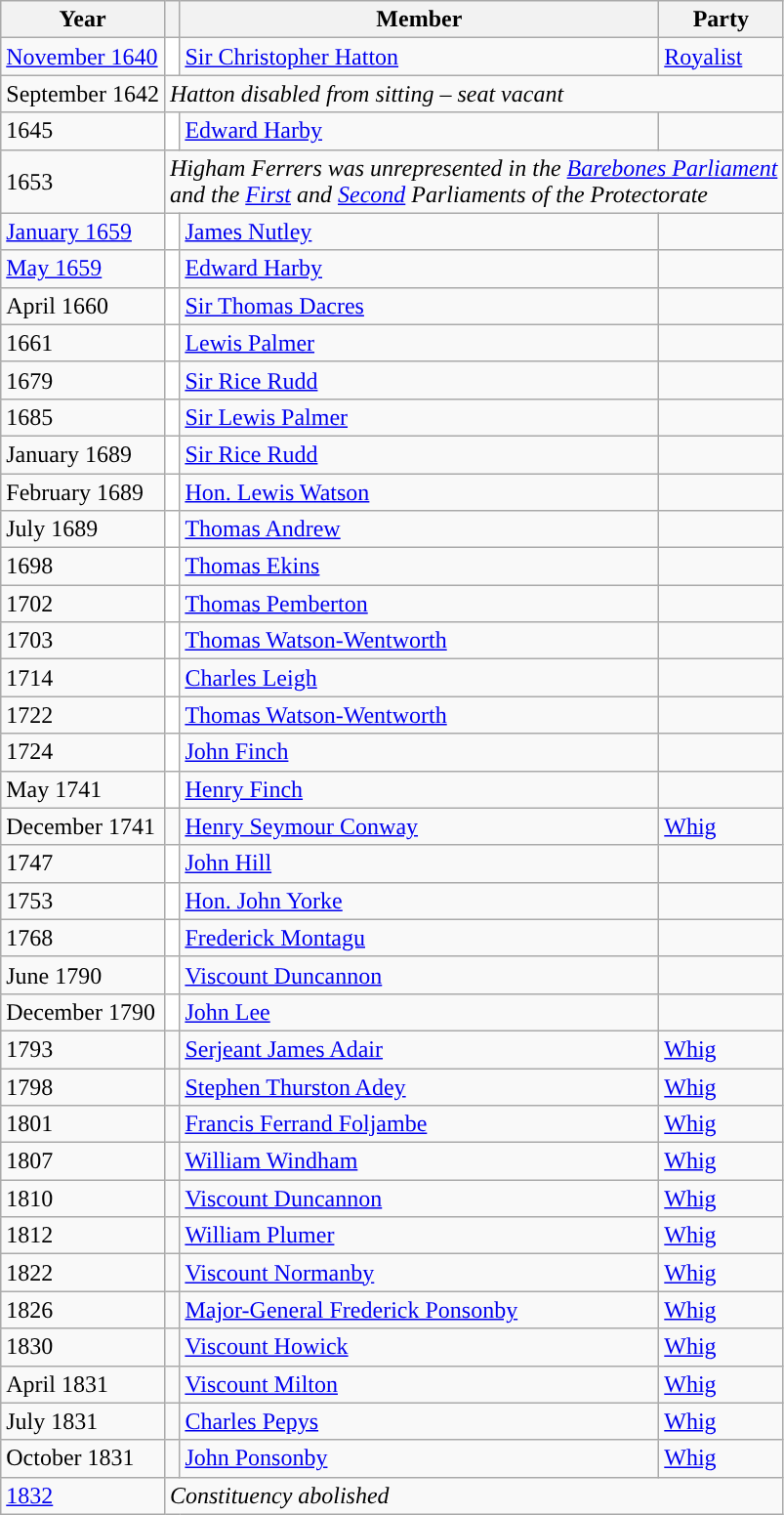<table class="wikitable">
<tr>
<th>Year</th>
<th></th>
<th>Member</th>
<th>Party</th>
</tr>
<tr>
<td><a href='#'>November 1640</a></td>
<td style="color:inherit;background-color: white"></td>
<td><a href='#'>Sir Christopher Hatton</a></td>
<td><a href='#'>Royalist</a></td>
</tr>
<tr>
<td>September 1642</td>
<td colspan="3"><em>Hatton disabled from sitting – seat vacant</em></td>
</tr>
<tr>
<td>1645</td>
<td style="color:inherit;background-color: white"></td>
<td><a href='#'>Edward Harby</a></td>
<td></td>
</tr>
<tr>
<td>1653</td>
<td colspan="3"><em>Higham Ferrers was unrepresented in the <a href='#'>Barebones Parliament</a> <br>and the <a href='#'>First</a> and <a href='#'>Second</a> Parliaments of the Protectorate</em></td>
</tr>
<tr>
<td><a href='#'>January 1659</a></td>
<td style="color:inherit;background-color: white"></td>
<td><a href='#'>James Nutley</a></td>
<td></td>
</tr>
<tr>
<td><a href='#'>May 1659</a></td>
<td style="color:inherit;background-color: white"></td>
<td><a href='#'>Edward Harby</a></td>
<td></td>
</tr>
<tr>
<td>April 1660</td>
<td style="color:inherit;background-color: white"></td>
<td><a href='#'>Sir Thomas Dacres</a></td>
<td></td>
</tr>
<tr>
<td>1661</td>
<td style="color:inherit;background-color: white"></td>
<td><a href='#'>Lewis Palmer</a></td>
<td></td>
</tr>
<tr>
<td>1679</td>
<td style="color:inherit;background-color: white"></td>
<td><a href='#'>Sir Rice Rudd</a></td>
<td></td>
</tr>
<tr>
<td>1685</td>
<td style="color:inherit;background-color: white"></td>
<td><a href='#'>Sir Lewis Palmer</a></td>
<td></td>
</tr>
<tr>
<td>January 1689</td>
<td style="color:inherit;background-color: white"></td>
<td><a href='#'>Sir Rice Rudd</a></td>
<td></td>
</tr>
<tr>
<td>February 1689</td>
<td style="color:inherit;background-color: white"></td>
<td><a href='#'>Hon. Lewis Watson</a></td>
<td></td>
</tr>
<tr>
<td>July 1689</td>
<td style="color:inherit;background-color: white"></td>
<td><a href='#'>Thomas Andrew</a></td>
<td></td>
</tr>
<tr>
<td>1698</td>
<td style="color:inherit;background-color: white"></td>
<td><a href='#'>Thomas Ekins</a></td>
<td></td>
</tr>
<tr>
<td>1702</td>
<td style="color:inherit;background-color: white"></td>
<td><a href='#'>Thomas Pemberton</a></td>
<td></td>
</tr>
<tr>
<td>1703</td>
<td style="color:inherit;background-color: white"></td>
<td><a href='#'>Thomas Watson-Wentworth</a></td>
<td></td>
</tr>
<tr>
<td>1714</td>
<td style="color:inherit;background-color: white"></td>
<td><a href='#'>Charles Leigh</a></td>
<td></td>
</tr>
<tr>
<td>1722</td>
<td style="color:inherit;background-color: white"></td>
<td><a href='#'>Thomas Watson-Wentworth</a></td>
<td></td>
</tr>
<tr>
<td>1724</td>
<td style="color:inherit;background-color: white"></td>
<td><a href='#'>John Finch</a></td>
<td></td>
</tr>
<tr>
<td>May 1741</td>
<td style="color:inherit;background-color: white"></td>
<td><a href='#'>Henry Finch</a></td>
<td></td>
</tr>
<tr>
<td>December 1741</td>
<td style="color:inherit;background-color: "></td>
<td><a href='#'>Henry Seymour Conway</a></td>
<td><a href='#'>Whig</a></td>
</tr>
<tr>
<td>1747</td>
<td style="color:inherit;background-color: white"></td>
<td><a href='#'>John Hill</a></td>
<td></td>
</tr>
<tr>
<td>1753</td>
<td style="color:inherit;background-color: white"></td>
<td><a href='#'>Hon. John Yorke</a></td>
<td></td>
</tr>
<tr>
<td>1768</td>
<td style="color:inherit;background-color: white"></td>
<td><a href='#'>Frederick Montagu</a></td>
<td></td>
</tr>
<tr>
<td>June 1790</td>
<td style="color:inherit;background-color: white"></td>
<td><a href='#'>Viscount Duncannon</a></td>
<td></td>
</tr>
<tr>
<td>December 1790</td>
<td style="color:inherit;background-color: white"></td>
<td><a href='#'>John Lee</a></td>
<td></td>
</tr>
<tr>
<td>1793</td>
<td style="color:inherit;background-color: "></td>
<td><a href='#'>Serjeant James Adair</a></td>
<td><a href='#'>Whig</a></td>
</tr>
<tr>
<td>1798</td>
<td style="color:inherit;background-color: "></td>
<td><a href='#'>Stephen Thurston Adey</a></td>
<td><a href='#'>Whig</a></td>
</tr>
<tr>
<td>1801</td>
<td style="color:inherit;background-color: "></td>
<td><a href='#'>Francis Ferrand Foljambe</a></td>
<td><a href='#'>Whig</a></td>
</tr>
<tr>
<td>1807</td>
<td style="color:inherit;background-color: "></td>
<td><a href='#'>William Windham</a></td>
<td><a href='#'>Whig</a></td>
</tr>
<tr>
<td>1810</td>
<td style="color:inherit;background-color: "></td>
<td><a href='#'>Viscount Duncannon</a></td>
<td><a href='#'>Whig</a></td>
</tr>
<tr>
<td>1812</td>
<td style="color:inherit;background-color: "></td>
<td><a href='#'>William Plumer</a></td>
<td><a href='#'>Whig</a></td>
</tr>
<tr>
<td>1822</td>
<td style="color:inherit;background-color: "></td>
<td><a href='#'>Viscount Normanby</a></td>
<td><a href='#'>Whig</a></td>
</tr>
<tr>
<td>1826</td>
<td style="color:inherit;background-color: "></td>
<td><a href='#'>Major-General Frederick Ponsonby</a></td>
<td><a href='#'>Whig</a></td>
</tr>
<tr>
<td>1830</td>
<td style="color:inherit;background-color: "></td>
<td><a href='#'>Viscount Howick</a></td>
<td><a href='#'>Whig</a></td>
</tr>
<tr>
<td>April 1831</td>
<td style="color:inherit;background-color: "></td>
<td><a href='#'>Viscount Milton</a></td>
<td><a href='#'>Whig</a></td>
</tr>
<tr>
<td>July 1831</td>
<td style="color:inherit;background-color: "></td>
<td><a href='#'>Charles Pepys</a></td>
<td><a href='#'>Whig</a></td>
</tr>
<tr>
<td>October 1831</td>
<td style="color:inherit;background-color: "></td>
<td><a href='#'>John Ponsonby</a></td>
<td><a href='#'>Whig</a></td>
</tr>
<tr>
<td><a href='#'>1832</a></td>
<td colspan="3"><em>Constituency abolished</em></td>
</tr>
</table>
